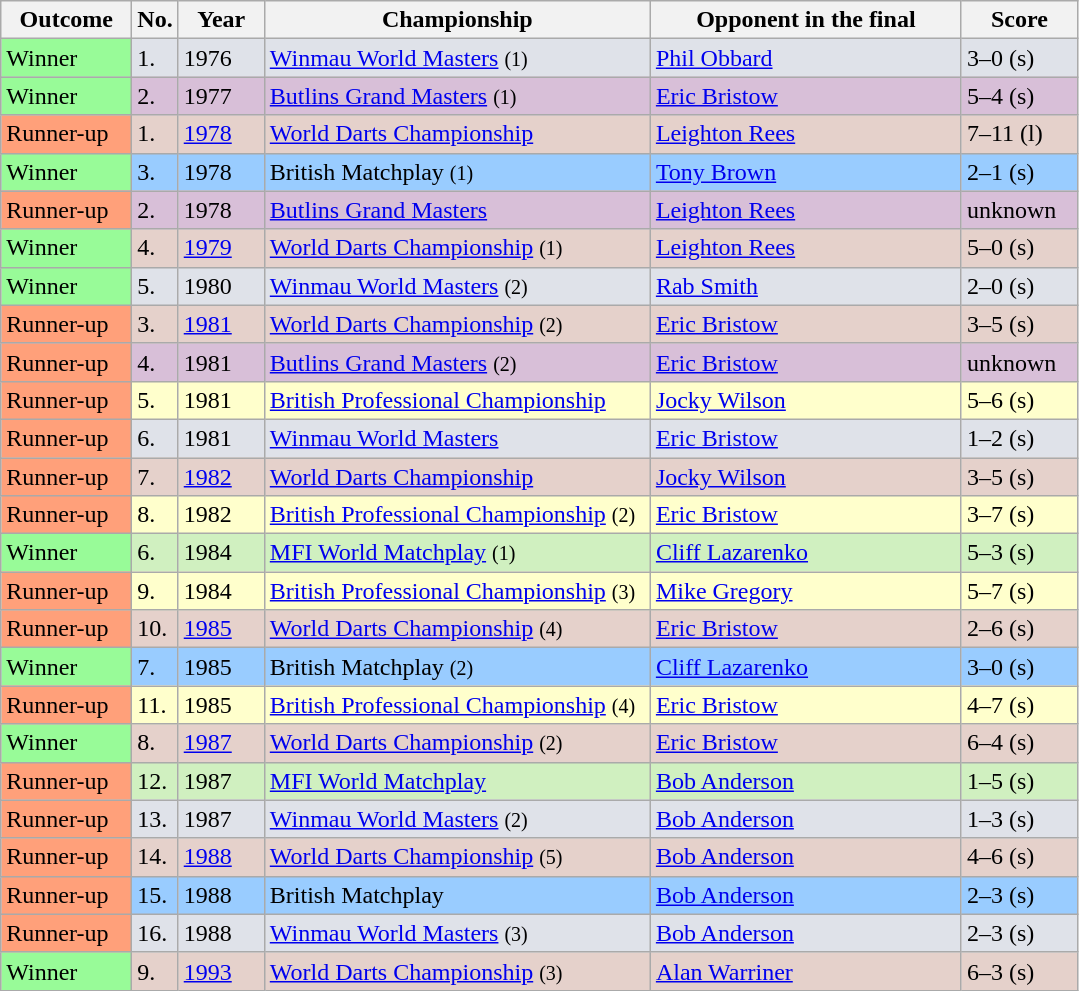<table class="wikitable">
<tr>
<th width="80">Outcome</th>
<th width="20">No.</th>
<th width="50">Year</th>
<th style="width:250px;">Championship</th>
<th style="width:200px;">Opponent in the final</th>
<th width="70">Score</th>
</tr>
<tr style="background:#dfe2e9;">
<td style="background:#98FB98;">Winner</td>
<td>1.</td>
<td>1976</td>
<td><a href='#'>Winmau World Masters</a> <small>(1)</small></td>
<td> <a href='#'>Phil Obbard</a></td>
<td>3–0 (s)</td>
</tr>
<tr style="background:thistle">
<td style="background:#98FB98;">Winner</td>
<td>2.</td>
<td>1977</td>
<td><a href='#'>Butlins Grand Masters</a> <small>(1)</small></td>
<td> <a href='#'>Eric Bristow</a></td>
<td>5–4 (s)</td>
</tr>
<tr style="background:#e5d1cb;">
<td style="background:#ffa07a;">Runner-up</td>
<td>1.</td>
<td><a href='#'>1978</a></td>
<td><a href='#'>World Darts Championship</a></td>
<td> <a href='#'>Leighton Rees</a></td>
<td>7–11 (l)</td>
</tr>
<tr style="background:#9cf;">
<td style="background:#98FB98;">Winner</td>
<td>3.</td>
<td>1978</td>
<td>British Matchplay <small>(1)</small></td>
<td> <a href='#'>Tony Brown</a></td>
<td>2–1 (s)</td>
</tr>
<tr style="background:thistle">
<td style="background:#ffa07a;">Runner-up</td>
<td>2.</td>
<td>1978</td>
<td><a href='#'>Butlins Grand Masters</a></td>
<td> <a href='#'>Leighton Rees</a></td>
<td>unknown</td>
</tr>
<tr style="background:#e5d1cb;">
<td style="background:#98FB98;">Winner</td>
<td>4.</td>
<td><a href='#'>1979</a></td>
<td><a href='#'>World Darts Championship</a> <small>(1)</small></td>
<td> <a href='#'>Leighton Rees</a></td>
<td>5–0 (s)</td>
</tr>
<tr style="background:#dfe2e9;">
<td style="background:#98FB98;">Winner</td>
<td>5.</td>
<td>1980</td>
<td><a href='#'>Winmau World Masters</a> <small>(2)</small></td>
<td> <a href='#'>Rab Smith</a></td>
<td>2–0 (s)</td>
</tr>
<tr style="background:#e5d1cb;">
<td style="background:#ffa07a;">Runner-up</td>
<td>3.</td>
<td><a href='#'>1981</a></td>
<td><a href='#'>World Darts Championship</a> <small>(2)</small></td>
<td> <a href='#'>Eric Bristow</a></td>
<td>3–5 (s)</td>
</tr>
<tr style="background:thistle">
<td style="background:#ffa07a;">Runner-up</td>
<td>4.</td>
<td>1981</td>
<td><a href='#'>Butlins Grand Masters</a> <small>(2)</small></td>
<td> <a href='#'>Eric Bristow</a></td>
<td>unknown</td>
</tr>
<tr style="background:#ffc;">
<td style="background:#ffa07a;">Runner-up</td>
<td>5.</td>
<td>1981</td>
<td><a href='#'>British Professional Championship</a></td>
<td> <a href='#'>Jocky Wilson</a></td>
<td>5–6 (s)</td>
</tr>
<tr style="background:#dfe2e9;">
<td style="background:#ffa07a;">Runner-up</td>
<td>6.</td>
<td>1981</td>
<td><a href='#'>Winmau World Masters</a></td>
<td> <a href='#'>Eric Bristow</a></td>
<td>1–2 (s)</td>
</tr>
<tr style="background:#e5d1cb;">
<td style="background:#ffa07a;">Runner-up</td>
<td>7.</td>
<td><a href='#'>1982</a></td>
<td><a href='#'>World Darts Championship</a></td>
<td> <a href='#'>Jocky Wilson</a></td>
<td>3–5 (s)</td>
</tr>
<tr style="background:#ffc;">
<td style="background:#ffa07a;">Runner-up</td>
<td>8.</td>
<td>1982</td>
<td><a href='#'>British Professional Championship</a> <small>(2)</small></td>
<td> <a href='#'>Eric Bristow</a></td>
<td>3–7 (s)</td>
</tr>
<tr style="background:#d0f0c0;">
<td style="background:#98FB98;">Winner</td>
<td>6.</td>
<td>1984</td>
<td><a href='#'>MFI World Matchplay</a> <small>(1)</small></td>
<td> <a href='#'>Cliff Lazarenko</a></td>
<td>5–3 (s)</td>
</tr>
<tr style="background:#ffc;">
<td style="background:#ffa07a;">Runner-up</td>
<td>9.</td>
<td>1984</td>
<td><a href='#'>British Professional Championship</a> <small>(3)</small></td>
<td> <a href='#'>Mike Gregory</a></td>
<td>5–7 (s)</td>
</tr>
<tr style="background:#e5d1cb;">
<td style="background:#ffa07a;">Runner-up</td>
<td>10.</td>
<td><a href='#'>1985</a></td>
<td><a href='#'>World Darts Championship</a> <small>(4)</small></td>
<td> <a href='#'>Eric Bristow</a></td>
<td>2–6 (s)</td>
</tr>
<tr style="background:#9cf;">
<td style="background:#98FB98;">Winner</td>
<td>7.</td>
<td>1985</td>
<td>British Matchplay <small>(2)</small></td>
<td> <a href='#'>Cliff Lazarenko</a></td>
<td>3–0 (s)</td>
</tr>
<tr style="background:#ffc;">
<td style="background:#ffa07a;">Runner-up</td>
<td>11.</td>
<td>1985</td>
<td><a href='#'>British Professional Championship</a> <small>(4)</small></td>
<td> <a href='#'>Eric Bristow</a></td>
<td>4–7 (s)</td>
</tr>
<tr style="background:#e5d1cb;">
<td style="background:#98FB98;">Winner</td>
<td>8.</td>
<td><a href='#'>1987</a></td>
<td><a href='#'>World Darts Championship</a> <small>(2)</small></td>
<td> <a href='#'>Eric Bristow</a></td>
<td>6–4 (s)</td>
</tr>
<tr style="background:#d0f0c0;">
<td style="background:#ffa07a;">Runner-up</td>
<td>12.</td>
<td>1987</td>
<td><a href='#'>MFI World Matchplay</a></td>
<td> <a href='#'>Bob Anderson</a></td>
<td>1–5 (s)</td>
</tr>
<tr style="background:#dfe2e9;">
<td style="background:#ffa07a;">Runner-up</td>
<td>13.</td>
<td>1987</td>
<td><a href='#'>Winmau World Masters</a> <small>(2)</small></td>
<td> <a href='#'>Bob Anderson</a></td>
<td>1–3 (s)</td>
</tr>
<tr style="background:#e5d1cb;">
<td style="background:#ffa07a;">Runner-up</td>
<td>14.</td>
<td><a href='#'>1988</a></td>
<td><a href='#'>World Darts Championship</a>  <small>(5)</small></td>
<td> <a href='#'>Bob Anderson</a></td>
<td>4–6 (s)</td>
</tr>
<tr style="background:#9cf;">
<td style="background:#ffa07a;">Runner-up</td>
<td>15.</td>
<td>1988</td>
<td>British Matchplay</td>
<td> <a href='#'>Bob Anderson</a></td>
<td>2–3 (s)</td>
</tr>
<tr style="background:#dfe2e9;">
<td style="background:#ffa07a;">Runner-up</td>
<td>16.</td>
<td>1988</td>
<td><a href='#'>Winmau World Masters</a>  <small>(3)</small></td>
<td> <a href='#'>Bob Anderson</a></td>
<td>2–3 (s)</td>
</tr>
<tr style="background:#e5d1cb;">
<td style="background:#98FB98;">Winner</td>
<td>9.</td>
<td><a href='#'>1993</a></td>
<td><a href='#'>World Darts Championship</a> <small>(3)</small></td>
<td> <a href='#'>Alan Warriner</a></td>
<td>6–3 (s)</td>
</tr>
</table>
